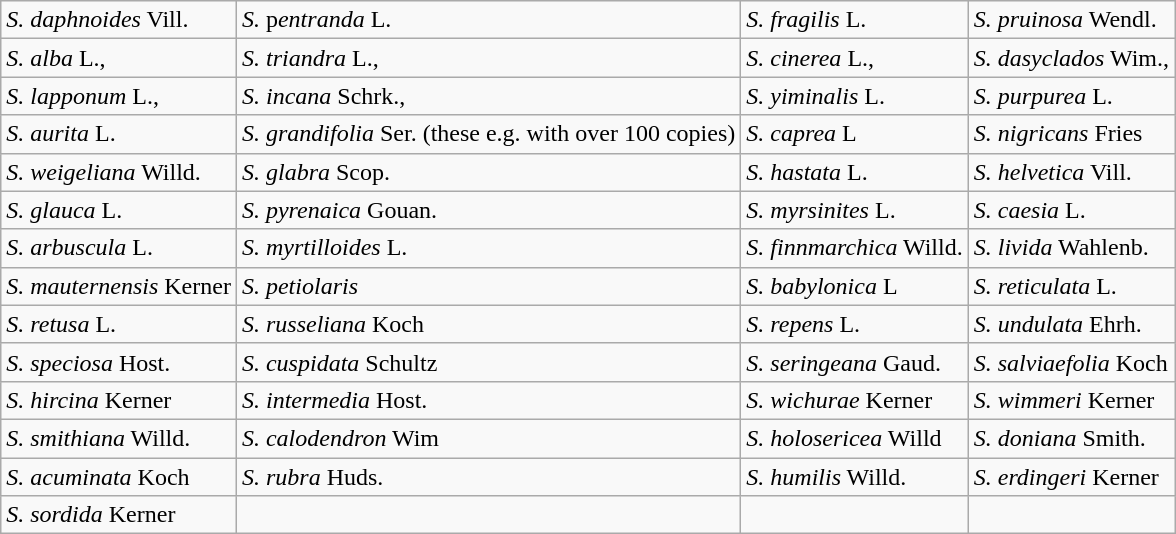<table class="wikitable">
<tr>
<td><em>S. daphnoides</em> Vill.</td>
<td><em>S.</em> p<em>entranda</em> L.</td>
<td><em>S. fragilis</em> L.</td>
<td><em>S. pruinosa</em> Wendl.</td>
</tr>
<tr>
<td><em>S. alba</em> L.,</td>
<td><em>S. triandra</em> L.,</td>
<td><em>S. cinerea</em> L.,</td>
<td><em>S. dasyclados</em> Wim.,</td>
</tr>
<tr>
<td><em>S. lapponum</em> L.,</td>
<td><em>S. incana</em> Schrk.,</td>
<td><em>S. yiminalis</em> L.</td>
<td><em>S. purpurea</em> L.</td>
</tr>
<tr>
<td><em>S. aurita</em> L.</td>
<td><em>S. grandifolia</em> Ser. (these e.g. with over 100 copies)</td>
<td><em>S. caprea</em> L</td>
<td><em>S. nigricans</em> Fries</td>
</tr>
<tr>
<td><em>S. weigeliana</em> Willd.</td>
<td><em>S. glabra</em> Scop.</td>
<td><em>S. hastata</em> L.</td>
<td><em>S. helvetica</em> Vill.</td>
</tr>
<tr>
<td><em>S. glauca</em> L.</td>
<td><em>S. pyrenaica</em> Gouan.</td>
<td><em>S. myrsinites</em> L.</td>
<td><em>S. caesia</em> L.</td>
</tr>
<tr>
<td><em>S. arbuscula</em> L.</td>
<td><em>S. myrtilloides</em> L.</td>
<td><em>S. finnmarchica</em> Willd.</td>
<td><em>S. livida</em> Wahlenb.</td>
</tr>
<tr>
<td><em>S. mauternensis</em> Kerner</td>
<td><em>S. petiolaris</em></td>
<td><em>S. babylonica</em> L</td>
<td><em>S. reticulata</em> L.</td>
</tr>
<tr>
<td><em>S. retusa</em> L.</td>
<td><em>S. russeliana</em> Koch</td>
<td><em>S. repens</em> L.</td>
<td><em>S. undulata</em> Ehrh.</td>
</tr>
<tr>
<td><em>S. speciosa</em> Host.</td>
<td><em>S. cuspidata</em> Schultz</td>
<td><em>S. seringeana</em> Gaud.</td>
<td><em>S. salviaefolia</em> Koch</td>
</tr>
<tr>
<td><em>S. hircina</em> Kerner</td>
<td><em>S. intermedia</em> Host.</td>
<td><em>S. wichurae</em> Kerner</td>
<td><em>S. wimmeri</em> Kerner</td>
</tr>
<tr>
<td><em>S. smithiana</em> Willd.</td>
<td><em>S. calodendron</em> Wim</td>
<td><em>S. holosericea</em> Willd</td>
<td><em>S. doniana</em> Smith.</td>
</tr>
<tr>
<td><em>S. acuminata</em> Koch</td>
<td><em>S. rubra</em> Huds.</td>
<td><em>S. humilis</em> Willd.</td>
<td><em>S. erdingeri</em> Kerner</td>
</tr>
<tr>
<td><em>S. sordida</em> Kerner</td>
<td></td>
<td></td>
<td></td>
</tr>
</table>
